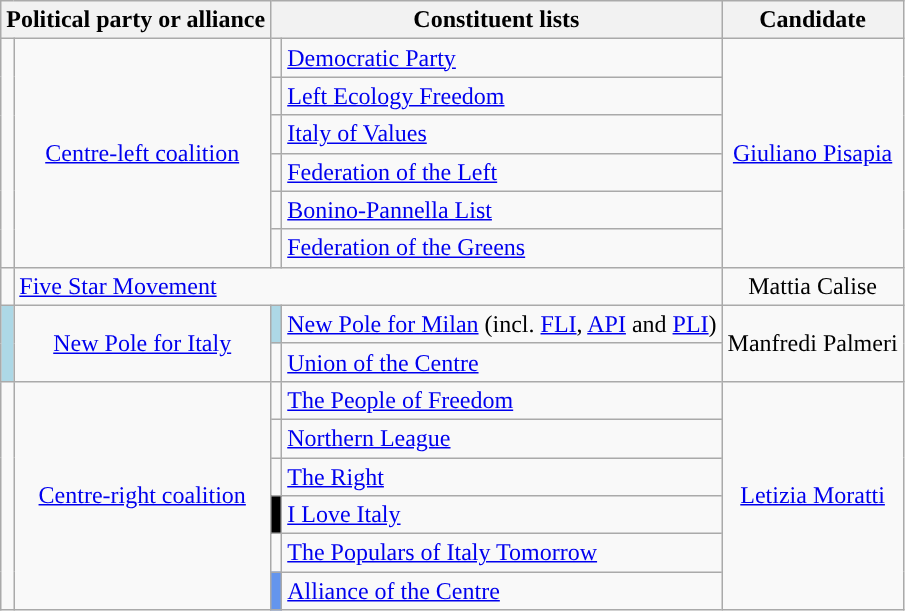<table class=wikitable style="text-align:left">
<tr>
<th colspan=2>Political party or alliance</th>
<th colspan=2>Constituent lists</th>
<th>Candidate</th>
</tr>
<tr>
<td rowspan=6 style="background-color:"></td>
<td rowspan=6 style="text-align:center;"><a href='#'>Centre-left coalition</a></td>
<td></td>
<td style="text-align:left;"><a href='#'>Democratic Party</a></td>
<td rowspan=6 style="text-align:center;"><a href='#'>Giuliano Pisapia</a></td>
</tr>
<tr>
<td></td>
<td style="text-align:left;"><a href='#'>Left Ecology Freedom</a></td>
</tr>
<tr>
<td></td>
<td style="text-align:left;"><a href='#'>Italy of Values</a></td>
</tr>
<tr>
<td></td>
<td style="text-align:left;"><a href='#'>Federation of the Left</a></td>
</tr>
<tr>
<td></td>
<td style="text-align:left;"><a href='#'>Bonino-Pannella List</a></td>
</tr>
<tr>
<td></td>
<td style="text-align:left;"><a href='#'>Federation of the Greens</a></td>
</tr>
<tr>
<td style="background-color:"></td>
<td colspan=3  style="text-align:left;"><a href='#'>Five Star Movement</a></td>
<td style="text-align:center;">Mattia Calise</td>
</tr>
<tr>
<td rowspan="2" style="background:lightblue;"></td>
<td rowspan=2 style="text-align:center;"><a href='#'>New Pole for Italy</a></td>
<td bgcolor="lightblue"></td>
<td style="text-align:left;"><a href='#'>New Pole for Milan</a> (incl. <a href='#'>FLI</a>, <a href='#'>API</a> and <a href='#'>PLI</a>)</td>
<td rowspan="2" style="text-align:center;">Manfredi Palmeri</td>
</tr>
<tr>
<td></td>
<td style="text-align:left;"><a href='#'>Union of the Centre</a></td>
</tr>
<tr>
<td rowspan="6" style="background:"></td>
<td rowspan=6 style="text-align:center;"><a href='#'>Centre-right coalition</a></td>
<td></td>
<td style="text-align:left;"><a href='#'>The People of Freedom</a></td>
<td rowspan="6" style="text-align:center;"><a href='#'>Letizia Moratti</a></td>
</tr>
<tr>
<td></td>
<td style="text-align:left;"><a href='#'>Northern League</a></td>
</tr>
<tr>
<td></td>
<td style="text-align:left;"><a href='#'>The Right</a></td>
</tr>
<tr>
<td bgcolor="black"></td>
<td style="text-align:left;"><a href='#'>I Love Italy</a></td>
</tr>
<tr>
<td></td>
<td style="text-align:left;"><a href='#'>The Populars of Italy Tomorrow</a></td>
</tr>
<tr>
<td bgcolor="cornflowerblue"></td>
<td style="text-align:left;"><a href='#'>Alliance of the Centre</a></td>
</tr>
</table>
